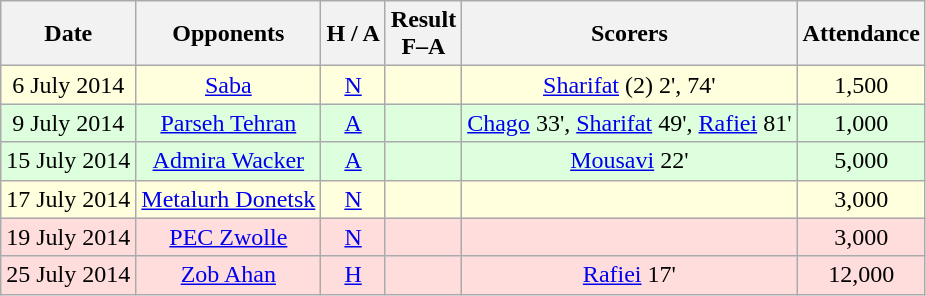<table class="wikitable" style="text-align:center">
<tr>
<th>Date</th>
<th>Opponents</th>
<th>H / A</th>
<th>Result<br>F–A</th>
<th>Scorers</th>
<th>Attendance</th>
</tr>
<tr bgcolor="#ffffdd">
<td>6 July 2014</td>
<td><a href='#'>Saba</a></td>
<td><a href='#'>N</a></td>
<td></td>
<td><a href='#'>Sharifat</a> (2) 2', 74'</td>
<td>1,500</td>
</tr>
<tr bgcolor="#ddffdd">
<td>9 July 2014</td>
<td><a href='#'>Parseh Tehran</a></td>
<td><a href='#'>A</a></td>
<td></td>
<td><a href='#'>Chago</a> 33', <a href='#'>Sharifat</a> 49', <a href='#'>Rafiei</a> 81'</td>
<td>1,000</td>
</tr>
<tr bgcolor="#ddffdd">
<td>15 July 2014</td>
<td><a href='#'>Admira Wacker</a></td>
<td><a href='#'>A</a></td>
<td></td>
<td><a href='#'>Mousavi</a> 22'</td>
<td>5,000</td>
</tr>
<tr bgcolor="#ffffdd">
<td>17 July 2014</td>
<td><a href='#'>Metalurh Donetsk</a></td>
<td><a href='#'>N</a></td>
<td></td>
<td></td>
<td>3,000</td>
</tr>
<tr bgcolor="#ffdddd">
<td>19 July 2014</td>
<td><a href='#'>PEC Zwolle</a></td>
<td><a href='#'>N</a></td>
<td></td>
<td></td>
<td>3,000</td>
</tr>
<tr bgcolor="#ffdddd">
<td>25 July 2014</td>
<td><a href='#'>Zob Ahan</a></td>
<td><a href='#'>H</a></td>
<td></td>
<td><a href='#'>Rafiei</a> 17'</td>
<td>12,000</td>
</tr>
</table>
